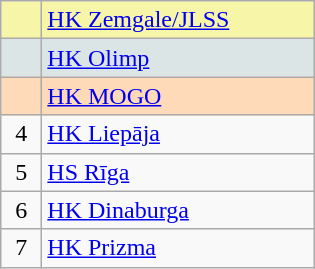<table class="wikitable" style="width:210px;">
<tr style="background:#F7F6A8;">
<td align=center style="width:20px;"></td>
<td><a href='#'>HK Zemgale/JLSS</a></td>
</tr>
<tr style="background:#DCE5E5;">
<td align=center></td>
<td><a href='#'>HK Olimp</a></td>
</tr>
<tr style="background:#FFDAB9;">
<td align=center></td>
<td><a href='#'>HK MOGO</a></td>
</tr>
<tr>
<td align=center>4</td>
<td><a href='#'>HK Liepāja</a></td>
</tr>
<tr>
<td align=center>5</td>
<td><a href='#'>HS Rīga</a></td>
</tr>
<tr>
<td align=center>6</td>
<td><a href='#'>HK Dinaburga</a></td>
</tr>
<tr>
<td align=center>7</td>
<td><a href='#'>HK Prizma</a></td>
</tr>
</table>
